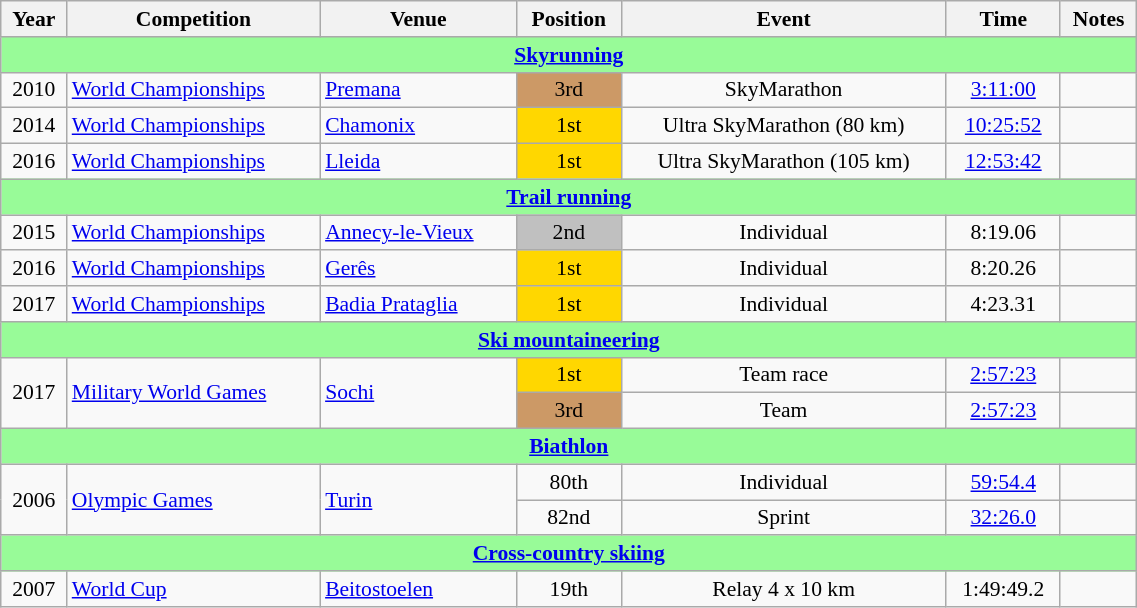<table class="wikitable"  style="width:60%; font-size:90%; text-align:center;">
<tr>
<th>Year</th>
<th>Competition</th>
<th>Venue</th>
<th>Position</th>
<th>Event</th>
<th>Time</th>
<th>Notes</th>
</tr>
<tr>
<td colspan="7" style="background:Palegreen;"><strong><a href='#'>Skyrunning</a></strong></td>
</tr>
<tr>
<td>2010</td>
<td align=left><a href='#'>World Championships</a></td>
<td align=left> <a href='#'>Premana</a></td>
<td style="background:#c96;">3rd</td>
<td>SkyMarathon</td>
<td><a href='#'>3:11:00</a></td>
<td></td>
</tr>
<tr>
<td>2014</td>
<td align=left><a href='#'>World Championships</a></td>
<td align=left> <a href='#'>Chamonix</a></td>
<td bgcolor=gold>1st</td>
<td>Ultra SkyMarathon (80 km)</td>
<td><a href='#'>10:25:52</a></td>
<td></td>
</tr>
<tr>
<td>2016</td>
<td align=left><a href='#'>World Championships</a></td>
<td align=left> <a href='#'>Lleida</a></td>
<td bgcolor=gold>1st</td>
<td>Ultra SkyMarathon (105 km)</td>
<td><a href='#'>12:53:42</a></td>
<td></td>
</tr>
<tr>
<td colspan="7" style="background:Palegreen;"><strong><a href='#'>Trail running</a></strong></td>
</tr>
<tr>
<td>2015</td>
<td align=left><a href='#'>World Championships</a></td>
<td align=left> <a href='#'>Annecy-le-Vieux</a></td>
<td style="background:silver;">2nd</td>
<td>Individual</td>
<td>8:19.06</td>
<td></td>
</tr>
<tr>
<td>2016</td>
<td align=left><a href='#'>World Championships</a></td>
<td align=left> <a href='#'>Gerês</a></td>
<td bgcolor=gold>1st</td>
<td>Individual</td>
<td>8:20.26</td>
<td></td>
</tr>
<tr>
<td>2017</td>
<td align=left><a href='#'>World Championships</a></td>
<td align=left> <a href='#'>Badia Prataglia</a></td>
<td bgcolor=gold>1st</td>
<td>Individual</td>
<td>4:23.31</td>
<td></td>
</tr>
<tr>
<td colspan="7" style="background:Palegreen;"><strong><a href='#'>Ski mountaineering</a></strong></td>
</tr>
<tr>
<td rowspan=2>2017</td>
<td style="text-align:left;" rowspan="2"><a href='#'>Military World Games</a></td>
<td style="text-align:left;" rowspan="2"> <a href='#'>Sochi</a></td>
<td bgcolor=gold>1st</td>
<td>Team race</td>
<td><a href='#'>2:57:23</a></td>
<td></td>
</tr>
<tr>
<td style="background:#c96;">3rd</td>
<td>Team</td>
<td><a href='#'>2:57:23</a></td>
<td></td>
</tr>
<tr>
<td colspan="7" style="background:Palegreen;"><strong><a href='#'>Biathlon</a></strong></td>
</tr>
<tr>
<td rowspan=2>2006</td>
<td style="text-align:left;" rowspan="2"><a href='#'>Olympic Games</a></td>
<td style="text-align:left;" rowspan="2"> <a href='#'>Turin</a></td>
<td>80th</td>
<td>Individual</td>
<td><a href='#'>59:54.4</a></td>
<td></td>
</tr>
<tr>
<td>82nd</td>
<td>Sprint</td>
<td><a href='#'>32:26.0</a></td>
<td></td>
</tr>
<tr>
<td colspan="7" style="background:Palegreen;"><strong><a href='#'>Cross-country skiing</a></strong></td>
</tr>
<tr>
<td>2007</td>
<td align=left><a href='#'>World Cup</a></td>
<td align=left> <a href='#'>Beitostoelen</a></td>
<td>19th</td>
<td>Relay 4 x 10 km</td>
<td>1:49:49.2</td>
<td></td>
</tr>
</table>
